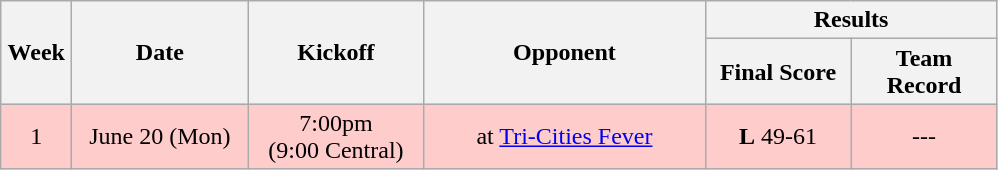<table class="wikitable">
<tr>
<th rowspan="2" width="40">Week</th>
<th rowspan="2" width="110">Date</th>
<th rowspan="2" width="110">Kickoff</th>
<th rowspan="2" width="180">Opponent</th>
<th colspan="2" width="180">Results</th>
</tr>
<tr>
<th width="90">Final Score</th>
<th width="90">Team Record</th>
</tr>
<tr align="center" bgcolor="#FFCCCC">
<td align="center">1</td>
<td align="center">June 20 (Mon)</td>
<td align="center">7:00pm<br>(9:00 Central)</td>
<td align="center">at <a href='#'>Tri-Cities Fever</a></td>
<td align="center"><strong>L</strong> 49-61</td>
<td align="center">---</td>
</tr>
</table>
